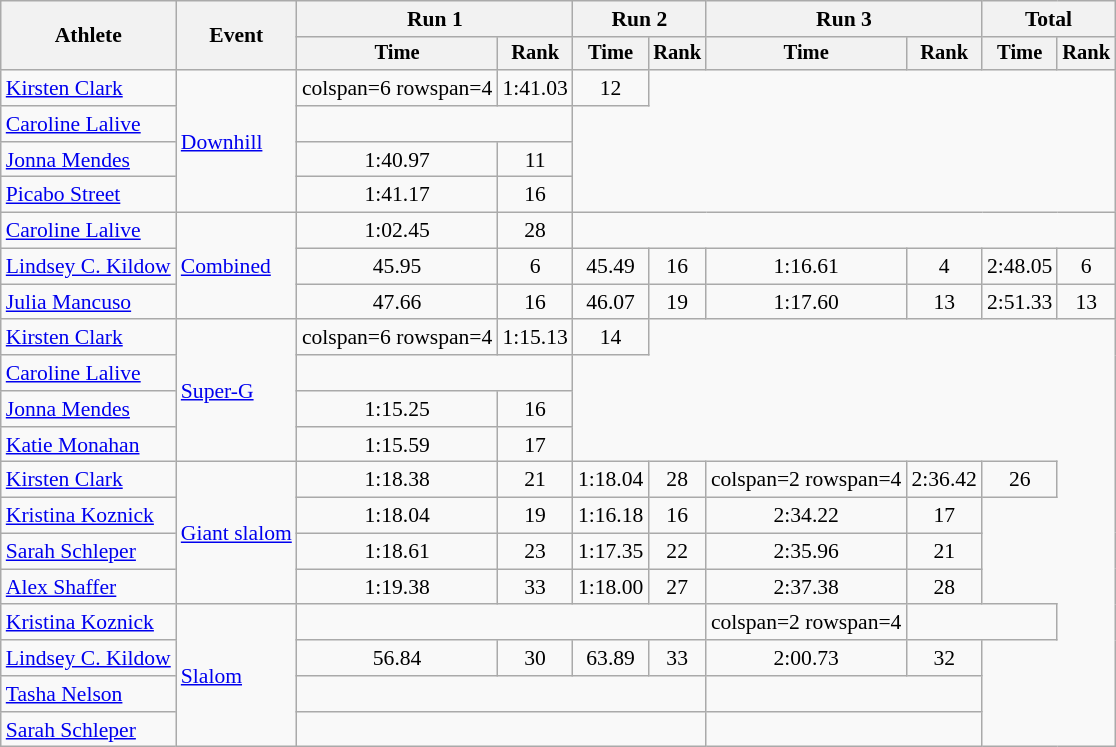<table class=wikitable style=font-size:90%;text-align:center>
<tr>
<th rowspan=2>Athlete</th>
<th rowspan=2>Event</th>
<th colspan=2>Run 1</th>
<th colspan=2>Run 2</th>
<th colspan=2>Run 3</th>
<th colspan=2>Total</th>
</tr>
<tr style=font-size:95%>
<th>Time</th>
<th>Rank</th>
<th>Time</th>
<th>Rank</th>
<th>Time</th>
<th>Rank</th>
<th>Time</th>
<th>Rank</th>
</tr>
<tr>
<td align=left><a href='#'>Kirsten Clark</a></td>
<td align=left rowspan=4><a href='#'>Downhill</a></td>
<td>colspan=6 rowspan=4 </td>
<td>1:41.03</td>
<td>12</td>
</tr>
<tr>
<td align=left><a href='#'>Caroline Lalive</a></td>
<td colspan=2></td>
</tr>
<tr>
<td align=left><a href='#'>Jonna Mendes</a></td>
<td>1:40.97</td>
<td>11</td>
</tr>
<tr>
<td align=left><a href='#'>Picabo Street</a></td>
<td>1:41.17</td>
<td>16</td>
</tr>
<tr>
<td align=left><a href='#'>Caroline Lalive</a></td>
<td align=left rowspan=3><a href='#'>Combined</a></td>
<td>1:02.45</td>
<td>28</td>
<td colspan=6></td>
</tr>
<tr>
<td align=left><a href='#'>Lindsey C. Kildow</a></td>
<td>45.95</td>
<td>6</td>
<td>45.49</td>
<td>16</td>
<td>1:16.61</td>
<td>4</td>
<td>2:48.05</td>
<td>6</td>
</tr>
<tr>
<td align=left><a href='#'>Julia Mancuso</a></td>
<td>47.66</td>
<td>16</td>
<td>46.07</td>
<td>19</td>
<td>1:17.60</td>
<td>13</td>
<td>2:51.33</td>
<td>13</td>
</tr>
<tr>
<td align=left><a href='#'>Kirsten Clark</a></td>
<td align=left rowspan=4><a href='#'>Super-G</a></td>
<td>colspan=6 rowspan=4 </td>
<td>1:15.13</td>
<td>14</td>
</tr>
<tr>
<td align=left><a href='#'>Caroline Lalive</a></td>
<td colspan=2></td>
</tr>
<tr>
<td align=left><a href='#'>Jonna Mendes</a></td>
<td>1:15.25</td>
<td>16</td>
</tr>
<tr>
<td align=left><a href='#'>Katie Monahan</a></td>
<td>1:15.59</td>
<td>17</td>
</tr>
<tr>
<td align=left><a href='#'>Kirsten Clark</a></td>
<td align=left rowspan=4><a href='#'>Giant slalom</a></td>
<td>1:18.38</td>
<td>21</td>
<td>1:18.04</td>
<td>28</td>
<td>colspan=2 rowspan=4 </td>
<td>2:36.42</td>
<td>26</td>
</tr>
<tr>
<td align=left><a href='#'>Kristina Koznick</a></td>
<td>1:18.04</td>
<td>19</td>
<td>1:16.18</td>
<td>16</td>
<td>2:34.22</td>
<td>17</td>
</tr>
<tr>
<td align=left><a href='#'>Sarah Schleper</a></td>
<td>1:18.61</td>
<td>23</td>
<td>1:17.35</td>
<td>22</td>
<td>2:35.96</td>
<td>21</td>
</tr>
<tr>
<td align=left><a href='#'>Alex Shaffer</a></td>
<td>1:19.38</td>
<td>33</td>
<td>1:18.00</td>
<td>27</td>
<td>2:37.38</td>
<td>28</td>
</tr>
<tr>
<td align=left><a href='#'>Kristina Koznick</a></td>
<td align=left rowspan=4><a href='#'>Slalom</a></td>
<td colspan=4></td>
<td>colspan=2 rowspan=4 </td>
<td colspan=2></td>
</tr>
<tr>
<td align=left><a href='#'>Lindsey C. Kildow</a></td>
<td>56.84</td>
<td>30</td>
<td>63.89</td>
<td>33</td>
<td>2:00.73</td>
<td>32</td>
</tr>
<tr>
<td align=left><a href='#'>Tasha Nelson</a></td>
<td colspan=4></td>
<td colspan=2></td>
</tr>
<tr>
<td align=left><a href='#'>Sarah Schleper</a></td>
<td colspan=4></td>
<td colspan=2></td>
</tr>
</table>
